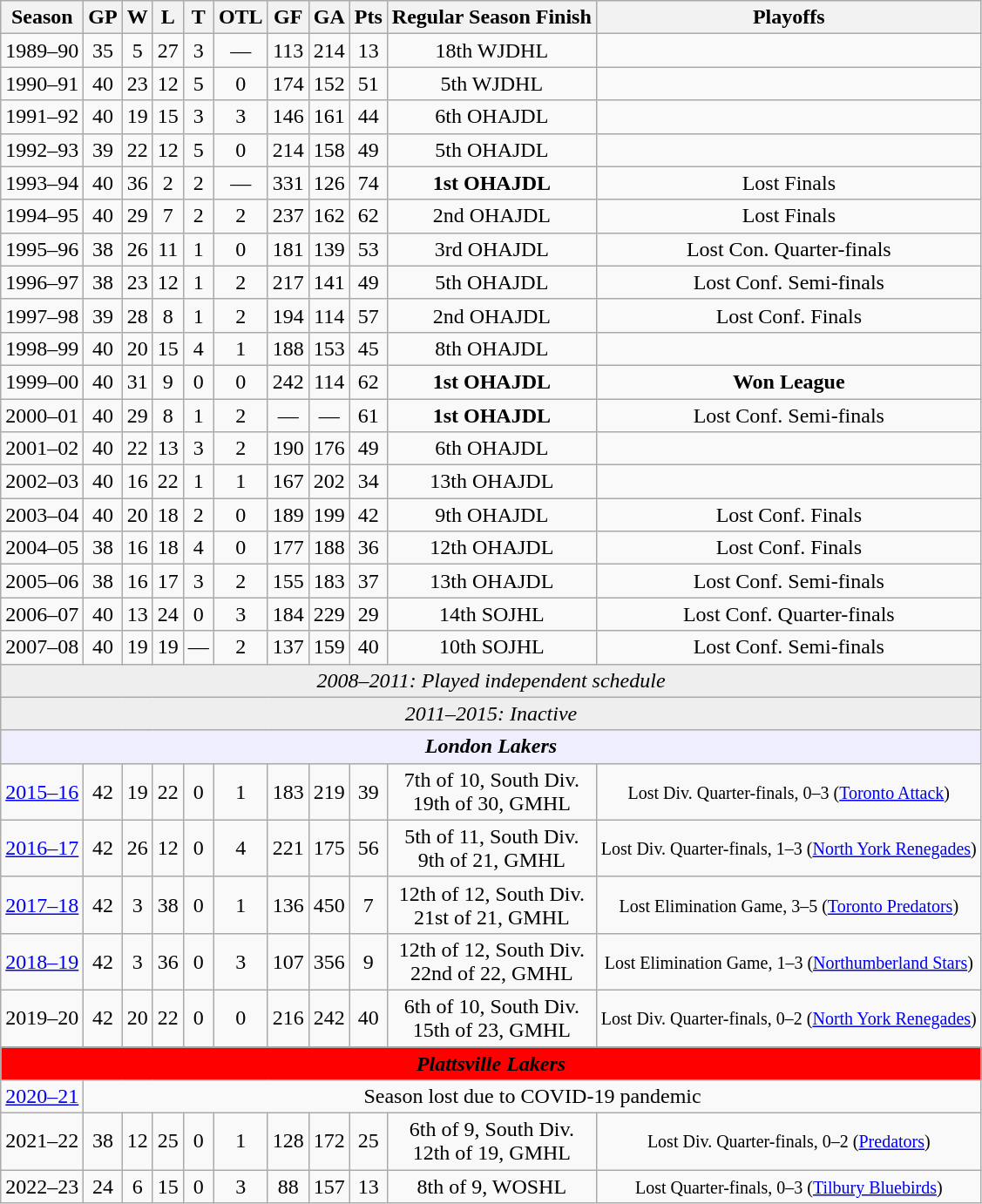<table class="wikitable" style="text-align:center">
<tr>
<th>Season</th>
<th>GP</th>
<th>W</th>
<th>L</th>
<th>T</th>
<th>OTL</th>
<th>GF</th>
<th>GA</th>
<th>Pts</th>
<th>Regular Season Finish</th>
<th>Playoffs</th>
</tr>
<tr>
<td>1989–90</td>
<td>35</td>
<td>5</td>
<td>27</td>
<td>3</td>
<td>—</td>
<td>113</td>
<td>214</td>
<td>13</td>
<td>18th WJDHL</td>
<td></td>
</tr>
<tr>
<td>1990–91</td>
<td>40</td>
<td>23</td>
<td>12</td>
<td>5</td>
<td>0</td>
<td>174</td>
<td>152</td>
<td>51</td>
<td>5th WJDHL</td>
<td></td>
</tr>
<tr>
<td>1991–92</td>
<td>40</td>
<td>19</td>
<td>15</td>
<td>3</td>
<td>3</td>
<td>146</td>
<td>161</td>
<td>44</td>
<td>6th OHAJDL</td>
<td></td>
</tr>
<tr>
<td>1992–93</td>
<td>39</td>
<td>22</td>
<td>12</td>
<td>5</td>
<td>0</td>
<td>214</td>
<td>158</td>
<td>49</td>
<td>5th OHAJDL</td>
<td></td>
</tr>
<tr>
<td>1993–94</td>
<td>40</td>
<td>36</td>
<td>2</td>
<td>2</td>
<td>—</td>
<td>331</td>
<td>126</td>
<td>74</td>
<td><strong>1st OHAJDL</strong></td>
<td>Lost Finals</td>
</tr>
<tr>
<td>1994–95</td>
<td>40</td>
<td>29</td>
<td>7</td>
<td>2</td>
<td>2</td>
<td>237</td>
<td>162</td>
<td>62</td>
<td>2nd OHAJDL</td>
<td>Lost Finals</td>
</tr>
<tr>
<td>1995–96</td>
<td>38</td>
<td>26</td>
<td>11</td>
<td>1</td>
<td>0</td>
<td>181</td>
<td>139</td>
<td>53</td>
<td>3rd OHAJDL</td>
<td>Lost Con. Quarter-finals</td>
</tr>
<tr>
<td>1996–97</td>
<td>38</td>
<td>23</td>
<td>12</td>
<td>1</td>
<td>2</td>
<td>217</td>
<td>141</td>
<td>49</td>
<td>5th OHAJDL</td>
<td>Lost Conf. Semi-finals</td>
</tr>
<tr>
<td>1997–98</td>
<td>39</td>
<td>28</td>
<td>8</td>
<td>1</td>
<td>2</td>
<td>194</td>
<td>114</td>
<td>57</td>
<td>2nd OHAJDL</td>
<td>Lost Conf. Finals</td>
</tr>
<tr>
<td>1998–99</td>
<td>40</td>
<td>20</td>
<td>15</td>
<td>4</td>
<td>1</td>
<td>188</td>
<td>153</td>
<td>45</td>
<td>8th OHAJDL</td>
<td></td>
</tr>
<tr>
<td>1999–00</td>
<td>40</td>
<td>31</td>
<td>9</td>
<td>0</td>
<td>0</td>
<td>242</td>
<td>114</td>
<td>62</td>
<td><strong>1st OHAJDL</strong></td>
<td><strong>Won League</strong></td>
</tr>
<tr>
<td>2000–01</td>
<td>40</td>
<td>29</td>
<td>8</td>
<td>1</td>
<td>2</td>
<td>—</td>
<td>—</td>
<td>61</td>
<td><strong>1st OHAJDL</strong></td>
<td>Lost Conf. Semi-finals</td>
</tr>
<tr>
<td>2001–02</td>
<td>40</td>
<td>22</td>
<td>13</td>
<td>3</td>
<td>2</td>
<td>190</td>
<td>176</td>
<td>49</td>
<td>6th OHAJDL</td>
<td></td>
</tr>
<tr>
<td>2002–03</td>
<td>40</td>
<td>16</td>
<td>22</td>
<td>1</td>
<td>1</td>
<td>167</td>
<td>202</td>
<td>34</td>
<td>13th OHAJDL</td>
<td></td>
</tr>
<tr>
<td>2003–04</td>
<td>40</td>
<td>20</td>
<td>18</td>
<td>2</td>
<td>0</td>
<td>189</td>
<td>199</td>
<td>42</td>
<td>9th OHAJDL</td>
<td>Lost Conf. Finals</td>
</tr>
<tr>
<td>2004–05</td>
<td>38</td>
<td>16</td>
<td>18</td>
<td>4</td>
<td>0</td>
<td>177</td>
<td>188</td>
<td>36</td>
<td>12th OHAJDL</td>
<td>Lost Conf. Finals</td>
</tr>
<tr>
<td>2005–06</td>
<td>38</td>
<td>16</td>
<td>17</td>
<td>3</td>
<td>2</td>
<td>155</td>
<td>183</td>
<td>37</td>
<td>13th OHAJDL</td>
<td>Lost Conf. Semi-finals</td>
</tr>
<tr>
<td>2006–07</td>
<td>40</td>
<td>13</td>
<td>24</td>
<td>0</td>
<td>3</td>
<td>184</td>
<td>229</td>
<td>29</td>
<td>14th SOJHL</td>
<td>Lost Conf. Quarter-finals</td>
</tr>
<tr>
<td>2007–08</td>
<td>40</td>
<td>19</td>
<td>19</td>
<td>—</td>
<td>2</td>
<td>137</td>
<td>159</td>
<td>40</td>
<td>10th SOJHL</td>
<td>Lost Conf. Semi-finals</td>
</tr>
<tr bgcolor="#eeeeee">
<td colspan="11"><em>2008–2011: Played independent schedule</em></td>
</tr>
<tr bgcolor="#eeeeee">
<td colspan="11"><em>2011–2015: Inactive</em></td>
</tr>
<tr bgcolor="#eeeeff">
<td colspan="11"><strong><em>London Lakers</em></strong></td>
</tr>
<tr>
<td><a href='#'>2015–16</a></td>
<td>42</td>
<td>19</td>
<td>22</td>
<td>0</td>
<td>1</td>
<td>183</td>
<td>219</td>
<td>39</td>
<td>7th of 10, South Div.<br>19th of 30, GMHL</td>
<td><small>Lost Div. Quarter-finals, 0–3 (<a href='#'>Toronto Attack</a>)</small></td>
</tr>
<tr>
<td><a href='#'>2016–17</a></td>
<td>42</td>
<td>26</td>
<td>12</td>
<td>0</td>
<td>4</td>
<td>221</td>
<td>175</td>
<td>56</td>
<td>5th of 11, South Div.<br>9th of 21, GMHL</td>
<td><small>Lost Div. Quarter-finals, 1–3 (<a href='#'>North York Renegades</a>)</small></td>
</tr>
<tr>
<td><a href='#'>2017–18</a></td>
<td>42</td>
<td>3</td>
<td>38</td>
<td>0</td>
<td>1</td>
<td>136</td>
<td>450</td>
<td>7</td>
<td>12th of 12, South Div.<br>21st of 21, GMHL</td>
<td><small>Lost Elimination Game, 3–5 (<a href='#'>Toronto Predators</a>)</small></td>
</tr>
<tr>
<td><a href='#'>2018–19</a></td>
<td>42</td>
<td>3</td>
<td>36</td>
<td>0</td>
<td>3</td>
<td>107</td>
<td>356</td>
<td>9</td>
<td>12th of 12, South Div.<br>22nd of 22, GMHL</td>
<td><small>Lost Elimination Game, 1–3 (<a href='#'>Northumberland Stars</a>)</small></td>
</tr>
<tr>
<td>2019–20</td>
<td>42</td>
<td>20</td>
<td>22</td>
<td>0</td>
<td>0</td>
<td>216</td>
<td>242</td>
<td>40</td>
<td>6th of 10, South Div.<br>15th of 23, GMHL</td>
<td><small>Lost Div. Quarter-finals, 0–2 (<a href='#'>North York Renegades</a>)</small></td>
</tr>
<tr bgcolor=red>
<td colspan="11"><strong><em>Plattsville Lakers</em></strong></td>
</tr>
<tr>
<td><a href='#'>2020–21</a></td>
<td colspan=10>Season lost due to COVID-19 pandemic</td>
</tr>
<tr>
<td>2021–22</td>
<td>38</td>
<td>12</td>
<td>25</td>
<td>0</td>
<td>1</td>
<td>128</td>
<td>172</td>
<td>25</td>
<td>6th of 9, South Div.<br>12th of 19, GMHL</td>
<td><small>Lost Div. Quarter-finals, 0–2 (<a href='#'>Predators</a>)</small></td>
</tr>
<tr>
<td>2022–23</td>
<td>24</td>
<td>6</td>
<td>15</td>
<td>0</td>
<td>3</td>
<td>88</td>
<td>157</td>
<td>13</td>
<td>8th of 9, WOSHL</td>
<td><small>Lost Quarter-finals, 0–3 (<a href='#'>Tilbury Bluebirds</a>)</small></td>
</tr>
</table>
